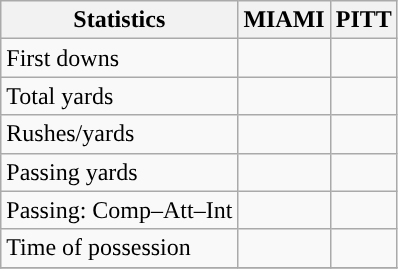<table class="wikitable" style="float: left;">
<tr>
<th>Statistics</th>
<th>MIAMI</th>
<th>PITT</th>
</tr>
<tr>
<td>First downs</td>
<td></td>
<td></td>
</tr>
<tr>
<td>Total yards</td>
<td></td>
<td></td>
</tr>
<tr>
<td>Rushes/yards</td>
<td></td>
<td></td>
</tr>
<tr>
<td>Passing yards</td>
<td></td>
<td></td>
</tr>
<tr>
<td>Passing: Comp–Att–Int</td>
<td></td>
<td></td>
</tr>
<tr>
<td>Time of possession</td>
<td></td>
<td></td>
</tr>
<tr>
</tr>
</table>
